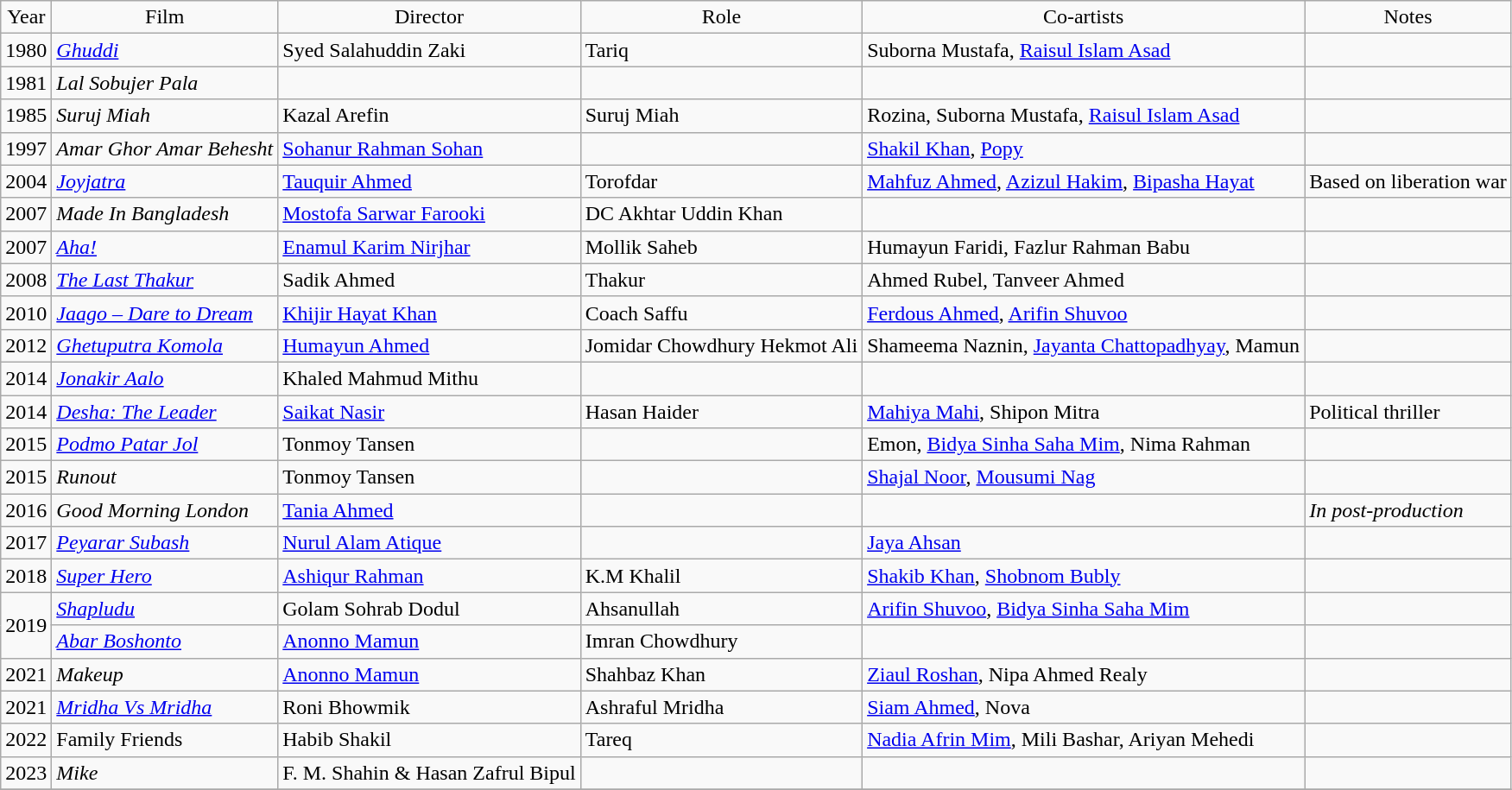<table class="wikitable" style="font-size:100%">
<tr style="text-align:center;">
<td>Year</td>
<td>Film</td>
<td>Director</td>
<td>Role</td>
<td>Co-artists</td>
<td>Notes</td>
</tr>
<tr>
<td>1980</td>
<td><em><a href='#'>Ghuddi</a></em></td>
<td>Syed Salahuddin Zaki</td>
<td>Tariq</td>
<td>Suborna Mustafa, <a href='#'>Raisul Islam Asad</a></td>
<td></td>
</tr>
<tr>
<td>1981</td>
<td><em>Lal Sobujer Pala</em></td>
<td></td>
<td></td>
<td></td>
<td></td>
</tr>
<tr>
<td>1985</td>
<td><em>Suruj Miah</em></td>
<td>Kazal Arefin</td>
<td>Suruj Miah</td>
<td>Rozina, Suborna Mustafa, <a href='#'>Raisul Islam Asad</a></td>
<td></td>
</tr>
<tr>
<td>1997</td>
<td><em>Amar Ghor Amar Behesht</em></td>
<td><a href='#'>Sohanur Rahman Sohan</a></td>
<td></td>
<td><a href='#'>Shakil Khan</a>, <a href='#'>Popy</a></td>
<td></td>
</tr>
<tr>
<td>2004</td>
<td><em><a href='#'>Joyjatra</a></em></td>
<td><a href='#'>Tauquir Ahmed</a></td>
<td>Torofdar</td>
<td><a href='#'>Mahfuz Ahmed</a>, <a href='#'>Azizul Hakim</a>, <a href='#'>Bipasha Hayat</a></td>
<td>Based on liberation war</td>
</tr>
<tr>
<td>2007</td>
<td><em>Made In Bangladesh</em></td>
<td><a href='#'>Mostofa Sarwar Farooki</a></td>
<td>DC Akhtar Uddin Khan</td>
<td></td>
<td></td>
</tr>
<tr>
<td>2007</td>
<td><em><a href='#'>Aha!</a></em></td>
<td><a href='#'>Enamul Karim Nirjhar</a></td>
<td>Mollik Saheb</td>
<td>Humayun Faridi, Fazlur Rahman Babu</td>
<td></td>
</tr>
<tr>
<td>2008</td>
<td><em><a href='#'>The Last Thakur</a></em></td>
<td>Sadik Ahmed</td>
<td>Thakur</td>
<td>Ahmed Rubel, Tanveer Ahmed</td>
<td></td>
</tr>
<tr>
<td>2010</td>
<td><em><a href='#'>Jaago – Dare to Dream</a></em></td>
<td><a href='#'>Khijir Hayat Khan</a></td>
<td>Coach Saffu</td>
<td><a href='#'>Ferdous Ahmed</a>, <a href='#'>Arifin Shuvoo</a></td>
<td></td>
</tr>
<tr>
<td>2012</td>
<td><em><a href='#'>Ghetuputra Komola</a></em></td>
<td><a href='#'>Humayun Ahmed</a></td>
<td>Jomidar Chowdhury Hekmot Ali</td>
<td>Shameema Naznin, <a href='#'>Jayanta Chattopadhyay</a>, Mamun</td>
<td></td>
</tr>
<tr>
<td>2014</td>
<td><em><a href='#'>Jonakir Aalo</a></em></td>
<td>Khaled Mahmud Mithu</td>
<td></td>
<td></td>
<td></td>
</tr>
<tr>
<td>2014</td>
<td><em><a href='#'>Desha: The Leader</a></em></td>
<td><a href='#'>Saikat Nasir</a></td>
<td>Hasan Haider</td>
<td><a href='#'>Mahiya Mahi</a>, Shipon Mitra</td>
<td>Political thriller</td>
</tr>
<tr>
<td>2015</td>
<td><em><a href='#'>Podmo Patar Jol</a></em></td>
<td>Tonmoy Tansen</td>
<td></td>
<td>Emon, <a href='#'>Bidya Sinha Saha Mim</a>, Nima Rahman</td>
<td></td>
</tr>
<tr>
<td>2015</td>
<td><em>Runout</em></td>
<td>Tonmoy Tansen</td>
<td></td>
<td><a href='#'>Shajal Noor</a>, <a href='#'>Mousumi Nag</a></td>
<td></td>
</tr>
<tr>
<td>2016</td>
<td><em>Good Morning London</em></td>
<td><a href='#'>Tania Ahmed</a></td>
<td></td>
<td></td>
<td><em>In post-production</em></td>
</tr>
<tr>
<td>2017</td>
<td><em><a href='#'>Peyarar Subash</a></em></td>
<td><a href='#'>Nurul Alam Atique</a></td>
<td></td>
<td><a href='#'>Jaya Ahsan</a></td>
<td></td>
</tr>
<tr>
<td>2018</td>
<td><em><a href='#'>Super Hero</a></em></td>
<td><a href='#'>Ashiqur Rahman</a></td>
<td>K.M Khalil</td>
<td><a href='#'>Shakib Khan</a>, <a href='#'>Shobnom Bubly</a></td>
<td></td>
</tr>
<tr>
<td rowspan="2">2019</td>
<td><em><a href='#'>Shapludu</a></em></td>
<td>Golam Sohrab Dodul</td>
<td>Ahsanullah</td>
<td><a href='#'>Arifin Shuvoo</a>, <a href='#'>Bidya Sinha Saha Mim</a></td>
<td></td>
</tr>
<tr>
<td><em><a href='#'>Abar Boshonto</a></em></td>
<td><a href='#'>Anonno Mamun</a></td>
<td>Imran Chowdhury</td>
<td></td>
<td></td>
</tr>
<tr>
<td>2021</td>
<td><em>Makeup</em></td>
<td><a href='#'>Anonno Mamun</a></td>
<td>Shahbaz Khan</td>
<td><a href='#'>Ziaul Roshan</a>, Nipa Ahmed Realy</td>
<td></td>
</tr>
<tr>
<td>2021</td>
<td><em><a href='#'>Mridha Vs Mridha</a></em></td>
<td>Roni Bhowmik</td>
<td>Ashraful Mridha</td>
<td><a href='#'>Siam Ahmed</a>, Nova</td>
<td></td>
</tr>
<tr>
<td>2022</td>
<td>Family Friends</td>
<td>Habib Shakil</td>
<td>Tareq</td>
<td><a href='#'>Nadia Afrin Mim</a>, Mili Bashar, Ariyan Mehedi</td>
<td></td>
</tr>
<tr>
<td>2023</td>
<td><em>Mike</em></td>
<td>F. M. Shahin & Hasan Zafrul Bipul</td>
<td></td>
<td></td>
<td></td>
</tr>
<tr>
</tr>
</table>
